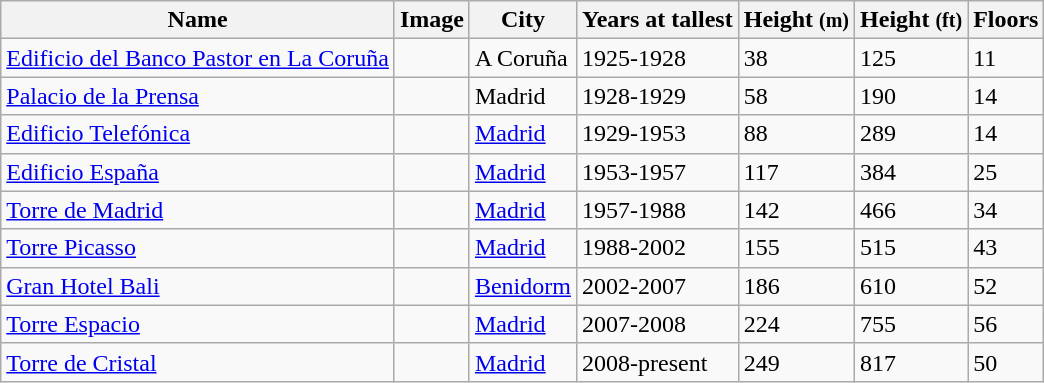<table class="wikitable sortable">
<tr>
<th>Name</th>
<th>Image</th>
<th>City</th>
<th>Years at tallest</th>
<th>Height <small>(m)</small></th>
<th>Height <small>(ft)</small></th>
<th>Floors</th>
</tr>
<tr>
<td><a href='#'>Edificio del Banco Pastor en La Coruña</a></td>
<td></td>
<td>A Coruña</td>
<td>1925-1928</td>
<td>38</td>
<td>125</td>
<td>11</td>
</tr>
<tr>
<td><a href='#'>Palacio de la Prensa</a></td>
<td></td>
<td>Madrid</td>
<td>1928-1929</td>
<td>58</td>
<td>190</td>
<td>14</td>
</tr>
<tr>
<td><a href='#'>Edificio Telefónica</a></td>
<td></td>
<td><a href='#'>Madrid</a></td>
<td>1929-1953</td>
<td>88</td>
<td>289</td>
<td>14</td>
</tr>
<tr>
<td><a href='#'>Edificio España</a></td>
<td></td>
<td><a href='#'>Madrid</a></td>
<td>1953-1957</td>
<td>117</td>
<td>384</td>
<td>25</td>
</tr>
<tr>
<td><a href='#'>Torre de Madrid</a></td>
<td></td>
<td><a href='#'>Madrid</a></td>
<td>1957-1988</td>
<td>142</td>
<td>466</td>
<td>34</td>
</tr>
<tr>
<td><a href='#'>Torre Picasso</a></td>
<td></td>
<td><a href='#'>Madrid</a></td>
<td>1988-2002</td>
<td>155</td>
<td>515</td>
<td>43</td>
</tr>
<tr>
<td><a href='#'>Gran Hotel Bali</a></td>
<td></td>
<td><a href='#'>Benidorm</a></td>
<td>2002-2007</td>
<td>186</td>
<td>610</td>
<td>52</td>
</tr>
<tr>
<td><a href='#'>Torre Espacio</a></td>
<td></td>
<td><a href='#'>Madrid</a></td>
<td>2007-2008</td>
<td>224</td>
<td>755</td>
<td>56</td>
</tr>
<tr>
<td><a href='#'>Torre de Cristal</a></td>
<td></td>
<td><a href='#'>Madrid</a></td>
<td>2008-present</td>
<td>249</td>
<td>817</td>
<td>50</td>
</tr>
</table>
